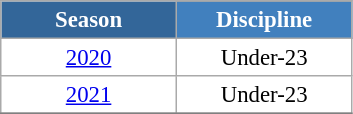<table class="wikitable" style="font-size:95%; text-align:center; border:grey solid 1px; border-collapse:collapse; background:#ffffff;">
<tr style="background-color:#369; color:white;">
<td rowspan="2" colspan="1" style="width:110px"><strong>Season</strong></td>
</tr>
<tr style="background-color:#4180be; color:white;">
<td style="width:110px"><strong>Discipline</strong></td>
</tr>
<tr>
<td align=center><a href='#'>2020</a></td>
<td align=center>Under-23</td>
</tr>
<tr>
<td align=center><a href='#'>2021</a></td>
<td align=center>Under-23</td>
</tr>
<tr>
</tr>
</table>
